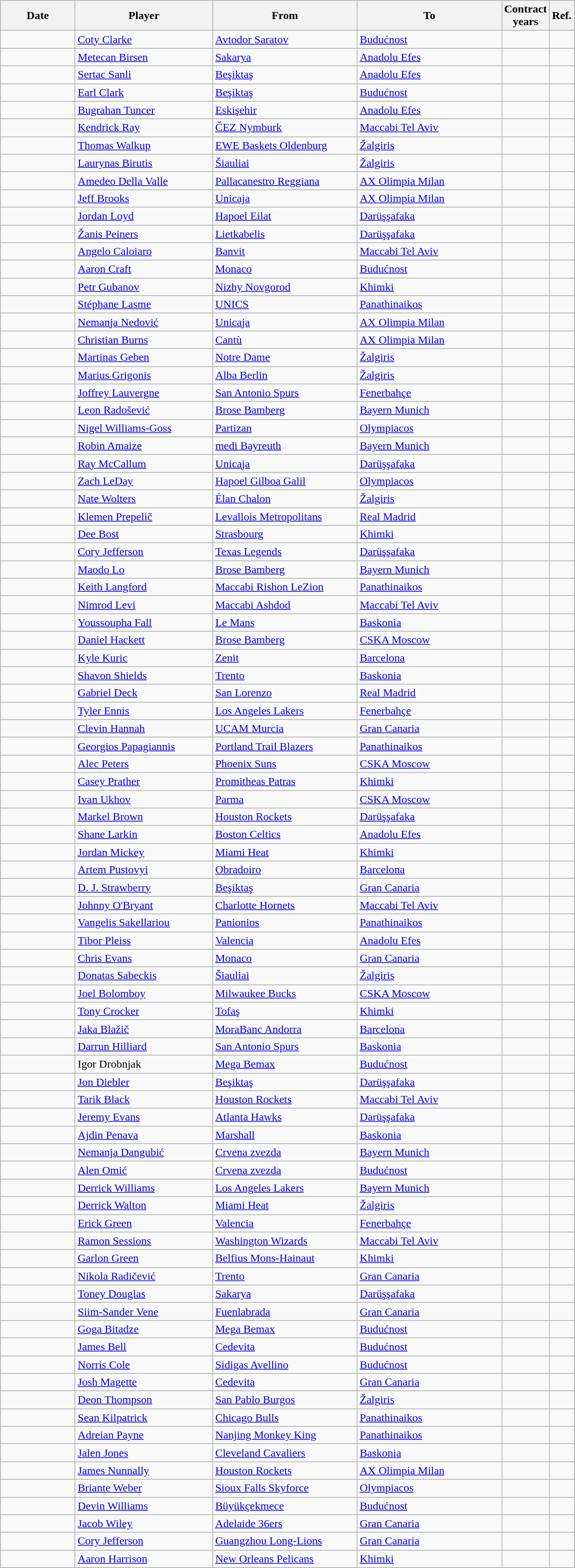<table class="wikitable sortable">
<tr>
<th width=100>Date</th>
<th width=190>Player</th>
<th style="width:200px;">From</th>
<th style="width:200px;">To</th>
<th>Contract<br>years</th>
<th>Ref.</th>
</tr>
<tr>
<td></td>
<td> <a href='#'>Coty Clarke</a></td>
<td> <a href='#'>Avtodor Saratov</a></td>
<td> <a href='#'>Budućnost</a></td>
<td></td>
<td></td>
</tr>
<tr>
<td></td>
<td> <a href='#'>Metecan Birsen</a></td>
<td> <a href='#'>Sakarya</a></td>
<td> <a href='#'>Anadolu Efes</a></td>
<td></td>
<td></td>
</tr>
<tr>
<td></td>
<td> <a href='#'>Sertac Sanli</a></td>
<td> <a href='#'>Beşiktaş</a></td>
<td> <a href='#'>Anadolu Efes</a></td>
<td></td>
<td></td>
</tr>
<tr>
<td></td>
<td> <a href='#'>Earl Clark</a></td>
<td> <a href='#'>Beşiktaş</a></td>
<td> <a href='#'>Budućnost</a></td>
<td></td>
<td></td>
</tr>
<tr>
<td></td>
<td> <a href='#'>Bugrahan Tuncer</a></td>
<td> <a href='#'>Eskişehir</a></td>
<td> <a href='#'>Anadolu Efes</a></td>
<td></td>
<td></td>
</tr>
<tr>
<td></td>
<td> <a href='#'>Kendrick Ray</a></td>
<td> <a href='#'>ČEZ Nymburk</a></td>
<td> <a href='#'>Maccabi Tel Aviv</a></td>
<td></td>
<td></td>
</tr>
<tr>
<td></td>
<td> <a href='#'>Thomas Walkup</a></td>
<td> <a href='#'>EWE Baskets Oldenburg</a></td>
<td> <a href='#'>Žalgiris</a></td>
<td></td>
<td></td>
</tr>
<tr>
<td></td>
<td> <a href='#'>Laurynas Birutis</a></td>
<td> <a href='#'>Šiauliai</a></td>
<td> <a href='#'>Žalgiris</a></td>
<td></td>
<td></td>
</tr>
<tr>
<td></td>
<td> <a href='#'>Amedeo Della Valle</a></td>
<td> <a href='#'>Pallacanestro Reggiana</a></td>
<td> <a href='#'>AX Olimpia Milan</a></td>
<td></td>
<td></td>
</tr>
<tr>
<td></td>
<td> <a href='#'>Jeff Brooks</a></td>
<td> <a href='#'>Unicaja</a></td>
<td> <a href='#'>AX Olimpia Milan</a></td>
<td></td>
<td></td>
</tr>
<tr>
<td></td>
<td> <a href='#'>Jordan Loyd</a></td>
<td> <a href='#'>Hapoel Eilat</a></td>
<td> <a href='#'>Darüşşafaka</a></td>
<td></td>
<td></td>
</tr>
<tr>
<td></td>
<td> <a href='#'>Žanis Peiners</a></td>
<td> <a href='#'>Lietkabelis</a></td>
<td> <a href='#'>Darüşşafaka</a></td>
<td></td>
<td></td>
</tr>
<tr>
<td></td>
<td> <a href='#'>Angelo Caloiaro</a></td>
<td> <a href='#'>Banvit</a></td>
<td> <a href='#'>Maccabi Tel Aviv</a></td>
<td></td>
<td></td>
</tr>
<tr>
<td></td>
<td> <a href='#'>Aaron Craft</a></td>
<td> <a href='#'>Monaco</a></td>
<td> <a href='#'>Budućnost</a></td>
<td></td>
<td></td>
</tr>
<tr>
<td></td>
<td> <a href='#'>Petr Gubanov</a></td>
<td> <a href='#'>Nizhy Novgorod</a></td>
<td> <a href='#'>Khimki</a></td>
<td></td>
<td></td>
</tr>
<tr>
<td></td>
<td> <a href='#'>Stéphane Lasme</a></td>
<td> <a href='#'>UNICS</a></td>
<td> <a href='#'>Panathinaikos</a></td>
<td></td>
<td></td>
</tr>
<tr>
<td></td>
<td> <a href='#'>Nemanja Nedović</a></td>
<td> <a href='#'>Unicaja</a></td>
<td> <a href='#'>AX Olimpia Milan</a></td>
<td></td>
<td></td>
</tr>
<tr>
<td></td>
<td> <a href='#'>Christian Burns</a></td>
<td> <a href='#'>Cantù</a></td>
<td> <a href='#'>AX Olimpia Milan</a></td>
<td></td>
<td></td>
</tr>
<tr>
<td></td>
<td> <a href='#'>Martinas Geben</a></td>
<td> <a href='#'>Notre Dame</a></td>
<td> <a href='#'>Žalgiris</a></td>
<td></td>
<td></td>
</tr>
<tr>
<td></td>
<td> <a href='#'>Marius Grigonis</a></td>
<td> <a href='#'>Alba Berlin</a></td>
<td> <a href='#'>Žalgiris</a></td>
<td></td>
<td></td>
</tr>
<tr>
<td></td>
<td> <a href='#'>Joffrey Lauvergne</a></td>
<td> <a href='#'>San Antonio Spurs</a></td>
<td> <a href='#'>Fenerbahçe</a></td>
<td></td>
<td></td>
</tr>
<tr>
<td></td>
<td> <a href='#'>Leon Radošević</a></td>
<td> <a href='#'>Brose Bamberg</a></td>
<td> <a href='#'>Bayern Munich</a></td>
<td></td>
<td></td>
</tr>
<tr>
<td></td>
<td> <a href='#'>Nigel Williams-Goss</a></td>
<td> <a href='#'>Partizan</a></td>
<td> <a href='#'>Olympiacos</a></td>
<td></td>
<td></td>
</tr>
<tr>
<td></td>
<td> <a href='#'>Robin Amaize</a></td>
<td> <a href='#'>medi Bayreuth</a></td>
<td> <a href='#'>Bayern Munich</a></td>
<td></td>
<td></td>
</tr>
<tr>
<td></td>
<td> <a href='#'>Ray McCallum</a></td>
<td> <a href='#'>Unicaja</a></td>
<td> <a href='#'>Darüşşafaka</a></td>
<td></td>
<td></td>
</tr>
<tr>
<td></td>
<td> <a href='#'>Zach LeDay</a></td>
<td> <a href='#'>Hapoel Gilboa Galil</a></td>
<td> <a href='#'>Olympiacos</a></td>
<td></td>
<td></td>
</tr>
<tr>
<td></td>
<td> <a href='#'>Nate Wolters</a></td>
<td> <a href='#'>Élan Chalon</a></td>
<td> <a href='#'>Žalgiris</a></td>
<td></td>
<td></td>
</tr>
<tr>
<td></td>
<td> <a href='#'>Klemen Prepelič</a></td>
<td> <a href='#'>Levallois Metropolitans</a></td>
<td> <a href='#'>Real Madrid</a></td>
<td></td>
<td></td>
</tr>
<tr>
<td></td>
<td> <a href='#'>Dee Bost</a></td>
<td> <a href='#'>Strasbourg</a></td>
<td> <a href='#'>Khimki</a></td>
<td></td>
<td></td>
</tr>
<tr>
<td></td>
<td> <a href='#'>Cory Jefferson</a></td>
<td> <a href='#'>Texas Legends</a></td>
<td> <a href='#'>Darüşşafaka</a></td>
<td></td>
<td></td>
</tr>
<tr>
<td></td>
<td> <a href='#'>Maodo Lo</a></td>
<td> <a href='#'>Brose Bamberg</a></td>
<td> <a href='#'>Bayern Munich</a></td>
<td></td>
<td></td>
</tr>
<tr>
<td></td>
<td> <a href='#'>Keith Langford</a></td>
<td> <a href='#'>Maccabi Rishon LeZion</a></td>
<td> <a href='#'>Panathinaikos</a></td>
<td></td>
<td></td>
</tr>
<tr>
<td></td>
<td> <a href='#'>Nimrod Levi</a></td>
<td> <a href='#'>Maccabi Ashdod</a></td>
<td> <a href='#'>Maccabi Tel Aviv</a></td>
<td></td>
<td></td>
</tr>
<tr>
<td></td>
<td> <a href='#'>Youssoupha Fall</a></td>
<td> <a href='#'>Le Mans</a></td>
<td> <a href='#'>Baskonia</a></td>
<td></td>
<td></td>
</tr>
<tr>
<td></td>
<td> <a href='#'>Daniel Hackett</a></td>
<td> <a href='#'>Brose Bamberg</a></td>
<td> <a href='#'>CSKA Moscow</a></td>
<td></td>
<td></td>
</tr>
<tr>
<td></td>
<td> <a href='#'>Kyle Kuric</a></td>
<td> <a href='#'>Zenit</a></td>
<td> <a href='#'>Barcelona</a></td>
<td></td>
<td></td>
</tr>
<tr>
<td></td>
<td> <a href='#'>Shavon Shields</a></td>
<td> <a href='#'>Trento</a></td>
<td> <a href='#'>Baskonia</a></td>
<td></td>
<td></td>
</tr>
<tr>
<td></td>
<td> <a href='#'>Gabriel Deck</a></td>
<td> <a href='#'>San Lorenzo</a></td>
<td> <a href='#'>Real Madrid</a></td>
<td></td>
<td></td>
</tr>
<tr>
<td></td>
<td> <a href='#'>Tyler Ennis</a></td>
<td> <a href='#'>Los Angeles Lakers</a></td>
<td> <a href='#'>Fenerbahçe</a></td>
<td></td>
<td></td>
</tr>
<tr>
<td></td>
<td> <a href='#'>Clevin Hannah</a></td>
<td> <a href='#'>UCAM Murcia</a></td>
<td> <a href='#'>Gran Canaria</a></td>
<td></td>
<td></td>
</tr>
<tr>
<td></td>
<td> <a href='#'>Georgios Papagiannis</a></td>
<td> <a href='#'>Portland Trail Blazers</a></td>
<td> <a href='#'>Panathinaikos</a></td>
<td></td>
<td></td>
</tr>
<tr>
<td></td>
<td> <a href='#'>Alec Peters</a></td>
<td> <a href='#'>Phoenix Suns</a></td>
<td> <a href='#'>CSKA Moscow</a></td>
<td></td>
<td></td>
</tr>
<tr>
<td></td>
<td> <a href='#'>Casey Prather</a></td>
<td> <a href='#'>Promitheas Patras</a></td>
<td> <a href='#'>Khimki</a></td>
<td></td>
<td></td>
</tr>
<tr>
<td></td>
<td> <a href='#'>Ivan Ukhov</a></td>
<td> <a href='#'>Parma</a></td>
<td> <a href='#'>CSKA Moscow</a></td>
<td></td>
<td></td>
</tr>
<tr>
<td></td>
<td> <a href='#'>Markel Brown</a></td>
<td> <a href='#'>Houston Rockets</a></td>
<td> <a href='#'>Darüşşafaka</a></td>
<td></td>
<td></td>
</tr>
<tr>
<td></td>
<td> <a href='#'>Shane Larkin</a></td>
<td> <a href='#'>Boston Celtics</a></td>
<td> <a href='#'>Anadolu Efes</a></td>
<td></td>
<td></td>
</tr>
<tr>
<td></td>
<td> <a href='#'>Jordan Mickey</a></td>
<td> <a href='#'>Miami Heat</a></td>
<td> <a href='#'>Khimki</a></td>
<td></td>
<td></td>
</tr>
<tr>
<td></td>
<td> <a href='#'>Artem Pustovyi</a></td>
<td> <a href='#'>Obradoiro</a></td>
<td> <a href='#'>Barcelona</a></td>
<td></td>
<td></td>
</tr>
<tr>
<td></td>
<td> <a href='#'>D. J. Strawberry</a></td>
<td> <a href='#'>Beşiktaş</a></td>
<td> <a href='#'>Gran Canaria</a></td>
<td></td>
<td></td>
</tr>
<tr>
<td></td>
<td> <a href='#'>Johnny O'Bryant</a></td>
<td> <a href='#'>Charlotte Hornets</a></td>
<td> <a href='#'>Maccabi Tel Aviv</a></td>
<td></td>
<td></td>
</tr>
<tr>
<td></td>
<td> <a href='#'>Vangelis Sakellariou</a></td>
<td> <a href='#'>Panionios</a></td>
<td> <a href='#'>Panathinaikos</a></td>
<td></td>
<td></td>
</tr>
<tr>
<td></td>
<td> <a href='#'>Tibor Pleiss</a></td>
<td> <a href='#'>Valencia</a></td>
<td> <a href='#'>Anadolu Efes</a></td>
<td></td>
<td></td>
</tr>
<tr>
<td></td>
<td> <a href='#'>Chris Evans</a></td>
<td> <a href='#'>Monaco</a></td>
<td> <a href='#'>Gran Canaria</a></td>
<td></td>
<td></td>
</tr>
<tr>
<td></td>
<td> <a href='#'>Donatas Sabeckis</a></td>
<td> <a href='#'>Šiauliai</a></td>
<td> <a href='#'>Žalgiris</a></td>
<td></td>
<td></td>
</tr>
<tr>
<td></td>
<td> <a href='#'>Joel Bolomboy</a></td>
<td> <a href='#'>Milwaukee Bucks</a></td>
<td> <a href='#'>CSKA Moscow</a></td>
<td></td>
<td></td>
</tr>
<tr>
<td></td>
<td> <a href='#'>Tony Crocker</a></td>
<td> <a href='#'>Tofaş</a></td>
<td> <a href='#'>Khimki</a></td>
<td></td>
<td></td>
</tr>
<tr>
<td></td>
<td> <a href='#'>Jaka Blažič</a></td>
<td> <a href='#'>MoraBanc Andorra</a></td>
<td> <a href='#'>Barcelona</a></td>
<td></td>
<td></td>
</tr>
<tr>
<td></td>
<td> <a href='#'>Darrun Hilliard</a></td>
<td> <a href='#'>San Antonio Spurs</a></td>
<td> <a href='#'>Baskonia</a></td>
<td></td>
<td></td>
</tr>
<tr>
<td></td>
<td> Igor Drobnjak</td>
<td> <a href='#'>Mega Bemax</a></td>
<td> <a href='#'>Budućnost</a></td>
<td></td>
<td></td>
</tr>
<tr>
<td></td>
<td> <a href='#'>Jon Diebler</a></td>
<td> <a href='#'>Beşiktaş</a></td>
<td> <a href='#'>Darüşşafaka</a></td>
<td></td>
<td></td>
</tr>
<tr>
<td></td>
<td> <a href='#'>Tarik Black</a></td>
<td> <a href='#'>Houston Rockets</a></td>
<td> <a href='#'>Maccabi Tel Aviv</a></td>
<td></td>
<td></td>
</tr>
<tr>
<td></td>
<td> <a href='#'>Jeremy Evans</a></td>
<td> <a href='#'>Atlanta Hawks</a></td>
<td> <a href='#'>Darüşşafaka</a></td>
<td></td>
<td></td>
</tr>
<tr>
<td></td>
<td> <a href='#'>Ajdin Penava</a></td>
<td> <a href='#'>Marshall</a></td>
<td> <a href='#'>Baskonia</a></td>
<td></td>
<td></td>
</tr>
<tr>
<td></td>
<td> <a href='#'>Nemanja Dangubić</a></td>
<td> <a href='#'>Crvena zvezda</a></td>
<td> <a href='#'>Bayern Munich</a></td>
<td></td>
<td></td>
</tr>
<tr>
<td></td>
<td> <a href='#'>Alen Omić</a></td>
<td> <a href='#'>Crvena zvezda</a></td>
<td> <a href='#'>Budućnost</a></td>
<td></td>
<td></td>
</tr>
<tr>
<td></td>
<td> <a href='#'>Derrick Williams</a></td>
<td> <a href='#'>Los Angeles Lakers</a></td>
<td> <a href='#'>Bayern Munich</a></td>
<td></td>
<td></td>
</tr>
<tr>
<td></td>
<td> <a href='#'>Derrick Walton</a></td>
<td> <a href='#'>Miami Heat</a></td>
<td> <a href='#'>Žalgiris</a></td>
<td></td>
<td></td>
</tr>
<tr>
<td></td>
<td> <a href='#'>Erick Green</a></td>
<td> <a href='#'>Valencia</a></td>
<td> <a href='#'>Fenerbahçe</a></td>
<td></td>
<td></td>
</tr>
<tr>
<td></td>
<td> <a href='#'>Ramon Sessions</a></td>
<td> <a href='#'>Washington Wizards</a></td>
<td> <a href='#'>Maccabi Tel Aviv</a></td>
<td></td>
<td></td>
</tr>
<tr>
<td></td>
<td> <a href='#'>Garlon Green</a></td>
<td> <a href='#'>Belfius Mons-Hainaut</a></td>
<td> <a href='#'>Khimki</a></td>
<td></td>
<td></td>
</tr>
<tr>
<td></td>
<td> <a href='#'>Nikola Radičević</a></td>
<td> <a href='#'>Trento</a></td>
<td> <a href='#'>Gran Canaria</a></td>
<td></td>
<td></td>
</tr>
<tr>
<td></td>
<td> <a href='#'>Toney Douglas</a></td>
<td> <a href='#'>Sakarya</a></td>
<td> <a href='#'>Darüşşafaka</a></td>
<td></td>
<td></td>
</tr>
<tr>
<td></td>
<td> <a href='#'>Siim-Sander Vene</a></td>
<td> <a href='#'>Fuenlabrada</a></td>
<td> <a href='#'>Gran Canaria</a></td>
<td></td>
<td></td>
</tr>
<tr>
<td></td>
<td> <a href='#'>Goga Bitadze</a></td>
<td> <a href='#'>Mega Bemax</a></td>
<td> <a href='#'>Budućnost</a></td>
<td></td>
<td></td>
</tr>
<tr>
<td></td>
<td> <a href='#'>James Bell</a></td>
<td> <a href='#'>Cedevita</a></td>
<td> <a href='#'>Budućnost</a></td>
<td></td>
<td></td>
</tr>
<tr>
<td></td>
<td> <a href='#'>Norris Cole</a></td>
<td> <a href='#'>Sidigas Avellino</a></td>
<td> <a href='#'>Budućnost</a></td>
<td></td>
<td></td>
</tr>
<tr>
<td></td>
<td> <a href='#'>Josh Magette</a></td>
<td> <a href='#'>Cedevita</a></td>
<td> <a href='#'>Gran Canaria</a></td>
<td></td>
<td></td>
</tr>
<tr>
<td></td>
<td> <a href='#'>Deon Thompson</a></td>
<td> <a href='#'>San Pablo Burgos</a></td>
<td> <a href='#'>Žalgiris</a></td>
<td></td>
<td></td>
</tr>
<tr>
<td></td>
<td> <a href='#'>Sean Kilpatrick</a></td>
<td> <a href='#'>Chicago Bulls</a></td>
<td> <a href='#'>Panathinaikos</a></td>
<td></td>
<td></td>
</tr>
<tr>
<td></td>
<td> <a href='#'>Adreian Payne</a></td>
<td> <a href='#'>Nanjing Monkey King</a></td>
<td> <a href='#'>Panathinaikos</a></td>
<td></td>
<td></td>
</tr>
<tr>
<td></td>
<td> <a href='#'>Jalen Jones</a></td>
<td> <a href='#'>Cleveland Cavaliers</a></td>
<td> <a href='#'>Baskonia</a></td>
<td></td>
<td></td>
</tr>
<tr>
<td></td>
<td> <a href='#'>James Nunnally</a></td>
<td> <a href='#'>Houston Rockets</a></td>
<td> <a href='#'>AX Olimpia Milan</a></td>
<td></td>
<td></td>
</tr>
<tr>
<td></td>
<td> <a href='#'>Briante Weber</a></td>
<td> <a href='#'>Sioux Falls Skyforce</a></td>
<td> <a href='#'>Olympiacos</a></td>
<td></td>
<td></td>
</tr>
<tr>
<td></td>
<td> <a href='#'>Devin Williams</a></td>
<td> <a href='#'>Büyükçekmece</a></td>
<td> <a href='#'>Budućnost</a></td>
<td></td>
<td></td>
</tr>
<tr>
<td></td>
<td> <a href='#'>Jacob Wiley</a></td>
<td> <a href='#'>Adelaide 36ers</a></td>
<td> <a href='#'>Gran Canaria</a></td>
<td></td>
<td></td>
</tr>
<tr>
<td></td>
<td> <a href='#'>Cory Jefferson</a></td>
<td> <a href='#'>Guangzhou Long-Lions</a></td>
<td> <a href='#'>Gran Canaria</a></td>
<td></td>
<td></td>
</tr>
<tr>
<td></td>
<td> <a href='#'>Aaron Harrison</a></td>
<td> <a href='#'>New Orleans Pelicans</a></td>
<td> <a href='#'>Khimki</a></td>
<td></td>
<td></td>
</tr>
</table>
